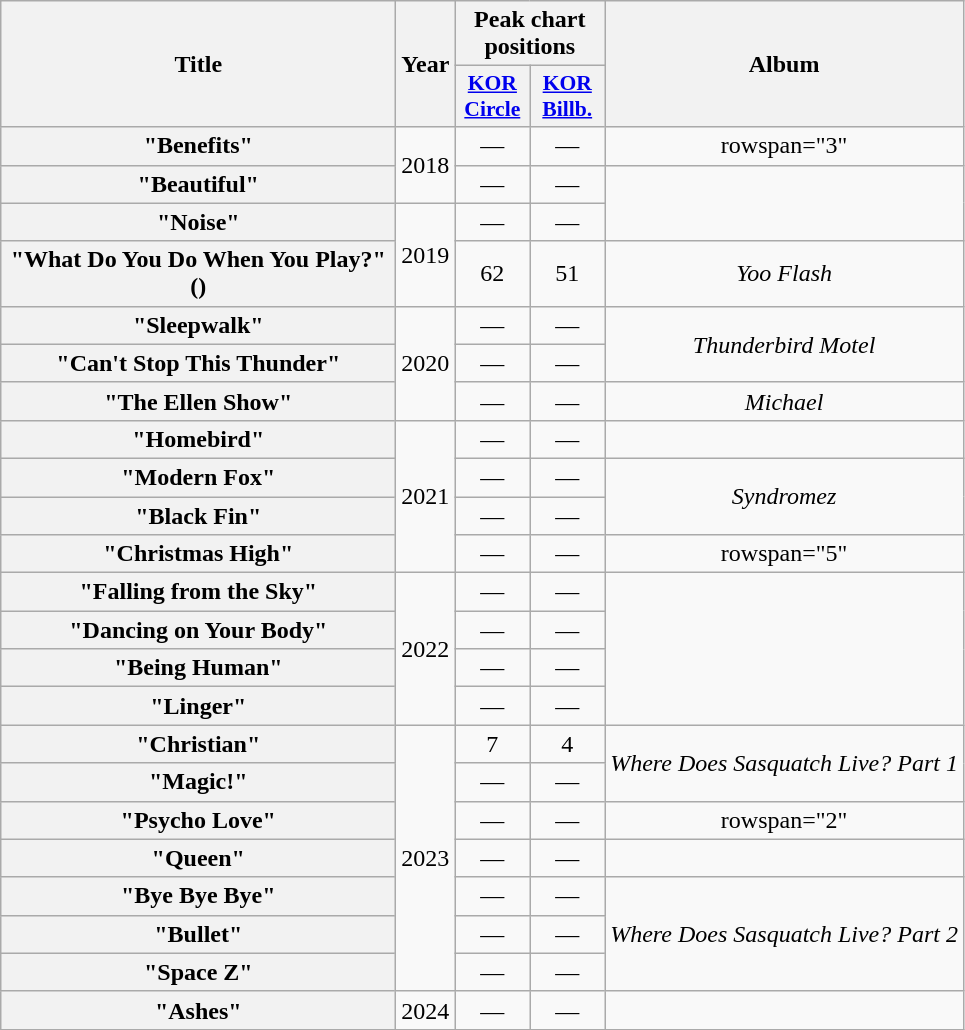<table class="wikitable plainrowheaders" style="text-align:center;" border="1">
<tr>
<th scope="col" rowspan="2" style="width:16em;">Title</th>
<th scope="col" rowspan="2">Year</th>
<th scope="col" colspan="2">Peak chart positions</th>
<th scope="col" rowspan="2">Album</th>
</tr>
<tr>
<th scope="col" style="width:3em;font-size:90%;"><a href='#'>KOR Circle</a><br></th>
<th scope="col" style="width:3em;font-size:90%;"><a href='#'>KOR Billb.</a><br></th>
</tr>
<tr>
<th scope="row">"Benefits"</th>
<td rowspan="2">2018</td>
<td>—</td>
<td>—</td>
<td>rowspan="3" </td>
</tr>
<tr>
<th scope="row">"Beautiful"</th>
<td>—</td>
<td>—</td>
</tr>
<tr>
<th scope="row">"Noise"<br></th>
<td rowspan="2">2019</td>
<td>—</td>
<td>—</td>
</tr>
<tr>
<th scope="row">"What Do You Do When You Play?" ()<br></th>
<td>62</td>
<td>51</td>
<td><em>Yoo Flash</em></td>
</tr>
<tr>
<th scope="row">"Sleepwalk"</th>
<td rowspan="3">2020</td>
<td>—</td>
<td>—</td>
<td rowspan="2"><em>Thunderbird Motel</em></td>
</tr>
<tr>
<th scope="row">"Can't Stop This Thunder"</th>
<td>—</td>
<td>—</td>
</tr>
<tr>
<th scope="row">"The Ellen Show"<br></th>
<td>—</td>
<td>—</td>
<td><em>Michael</em></td>
</tr>
<tr>
<th scope="row">"Homebird"</th>
<td rowspan="4">2021</td>
<td>—</td>
<td>—</td>
<td></td>
</tr>
<tr>
<th scope="row">"Modern Fox"</th>
<td>—</td>
<td>—</td>
<td rowspan="2"><em>Syndromez</em></td>
</tr>
<tr>
<th scope="row">"Black Fin"</th>
<td>—</td>
<td>—</td>
</tr>
<tr>
<th scope="row">"Christmas High"</th>
<td>—</td>
<td>—</td>
<td>rowspan="5" </td>
</tr>
<tr>
<th scope="row">"Falling from the Sky"</th>
<td rowspan="4">2022</td>
<td>—</td>
<td>—</td>
</tr>
<tr>
<th scope="row">"Dancing on Your Body"<br></th>
<td>—</td>
<td>—</td>
</tr>
<tr>
<th scope="row">"Being Human"</th>
<td>—</td>
<td>—</td>
</tr>
<tr>
<th scope="row">"Linger"<br></th>
<td>—</td>
<td>—</td>
</tr>
<tr>
<th scope="row">"Christian"</th>
<td rowspan="7">2023</td>
<td>7</td>
<td>4</td>
<td rowspan="2"><em>Where Does Sasquatch Live? Part 1</em></td>
</tr>
<tr>
<th scope="row">"Magic!"</th>
<td>—</td>
<td>—</td>
</tr>
<tr>
<th scope="row">"Psycho Love"</th>
<td>—</td>
<td>—</td>
<td>rowspan="2" </td>
</tr>
<tr>
<th scope="row">"Queen"</th>
<td>—</td>
<td>—</td>
</tr>
<tr>
<th scope="row">"Bye Bye Bye"</th>
<td>—</td>
<td>—</td>
<td rowspan="3"><em>Where Does Sasquatch Live? Part 2</em></td>
</tr>
<tr>
<th scope="row">"Bullet"</th>
<td>—</td>
<td>—</td>
</tr>
<tr>
<th scope="row">"Space Z"</th>
<td>—</td>
<td>—</td>
</tr>
<tr>
<th scope="row">"Ashes"<br></th>
<td>2024</td>
<td>—</td>
<td>—</td>
<td></td>
</tr>
</table>
